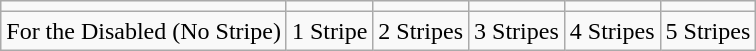<table class="wikitable">
<tr>
<td></td>
<td></td>
<td></td>
<td></td>
<td></td>
<td></td>
</tr>
<tr>
<td>For the Disabled (No Stripe)</td>
<td>1 Stripe</td>
<td>2 Stripes</td>
<td>3 Stripes</td>
<td>4 Stripes</td>
<td>5 Stripes</td>
</tr>
</table>
